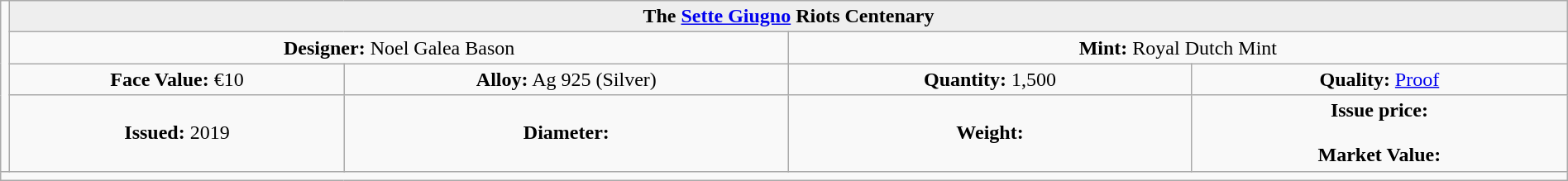<table class="wikitable" width=100%>
<tr>
<td rowspan=4 width="330px" nowrap align=center></td>
<th colspan="4" align=center style="background:#eeeeee;">The <a href='#'>Sette Giugno</a> Riots Centenary</th>
</tr>
<tr>
<td colspan="2" width="50%" align=center><strong>Designer:</strong> Noel Galea Bason</td>
<td colspan="2" width="50%" align=center><strong>Mint:</strong> Royal Dutch Mint</td>
</tr>
<tr>
<td align=center><strong>Face Value:</strong> €10</td>
<td align=center><strong>Alloy:</strong> Ag 925 (Silver)</td>
<td align=center><strong>Quantity:</strong> 1,500</td>
<td align=center><strong>Quality:</strong> <a href='#'>Proof</a></td>
</tr>
<tr>
<td align=center><strong>Issued:</strong> 2019</td>
<td align=center><strong>Diameter:</strong> </td>
<td align=center><strong>Weight:</strong> </td>
<td align=center><strong>Issue price:</strong><br><br>
<strong>Market Value:</strong></td>
</tr>
<tr>
<td colspan="5" align=left></td>
</tr>
</table>
